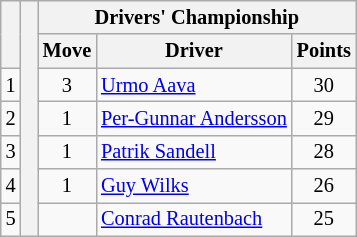<table class="wikitable" style="font-size:85%;">
<tr>
<th rowspan="2"></th>
<th rowspan="7" style="width:5px;"></th>
<th colspan="3">Drivers' Championship</th>
</tr>
<tr>
<th>Move</th>
<th>Driver</th>
<th>Points</th>
</tr>
<tr>
<td align="center">1</td>
<td align="center"> 3</td>
<td> <a href='#'>Urmo Aava</a></td>
<td align="center">30</td>
</tr>
<tr>
<td align="center">2</td>
<td align="center"> 1</td>
<td> <a href='#'>Per-Gunnar Andersson</a></td>
<td align="center">29</td>
</tr>
<tr>
<td align="center">3</td>
<td align="center"> 1</td>
<td> <a href='#'>Patrik Sandell</a></td>
<td align="center">28</td>
</tr>
<tr>
<td align="center">4</td>
<td align="center"> 1</td>
<td> <a href='#'>Guy Wilks</a></td>
<td align="center">26</td>
</tr>
<tr>
<td align="center">5</td>
<td align="center"></td>
<td> <a href='#'>Conrad Rautenbach</a></td>
<td align="center">25</td>
</tr>
</table>
